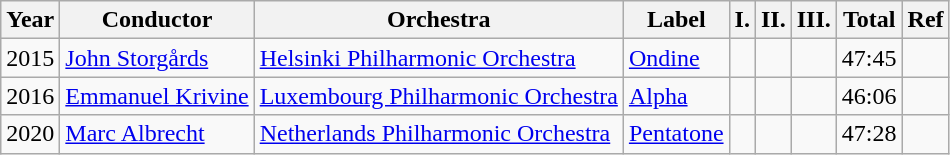<table class="wikitable sortable">
<tr>
<th>Year</th>
<th>Conductor</th>
<th>Orchestra</th>
<th>Label</th>
<th>I.</th>
<th>II.</th>
<th>III.</th>
<th>Total</th>
<th>Ref</th>
</tr>
<tr>
<td>2015</td>
<td><a href='#'>John Storgårds</a></td>
<td><a href='#'>Helsinki Philharmonic Orchestra</a></td>
<td><a href='#'>Ondine</a></td>
<td></td>
<td></td>
<td></td>
<td>47:45</td>
<td></td>
</tr>
<tr>
<td>2016</td>
<td><a href='#'>Emmanuel Krivine</a></td>
<td><a href='#'>Luxembourg Philharmonic Orchestra</a></td>
<td><a href='#'>Alpha</a></td>
<td></td>
<td></td>
<td></td>
<td>46:06</td>
<td></td>
</tr>
<tr>
<td>2020</td>
<td><a href='#'>Marc Albrecht</a></td>
<td><a href='#'>Netherlands Philharmonic Orchestra</a></td>
<td><a href='#'>Pentatone</a></td>
<td></td>
<td></td>
<td></td>
<td>47:28</td>
<td></td>
</tr>
</table>
